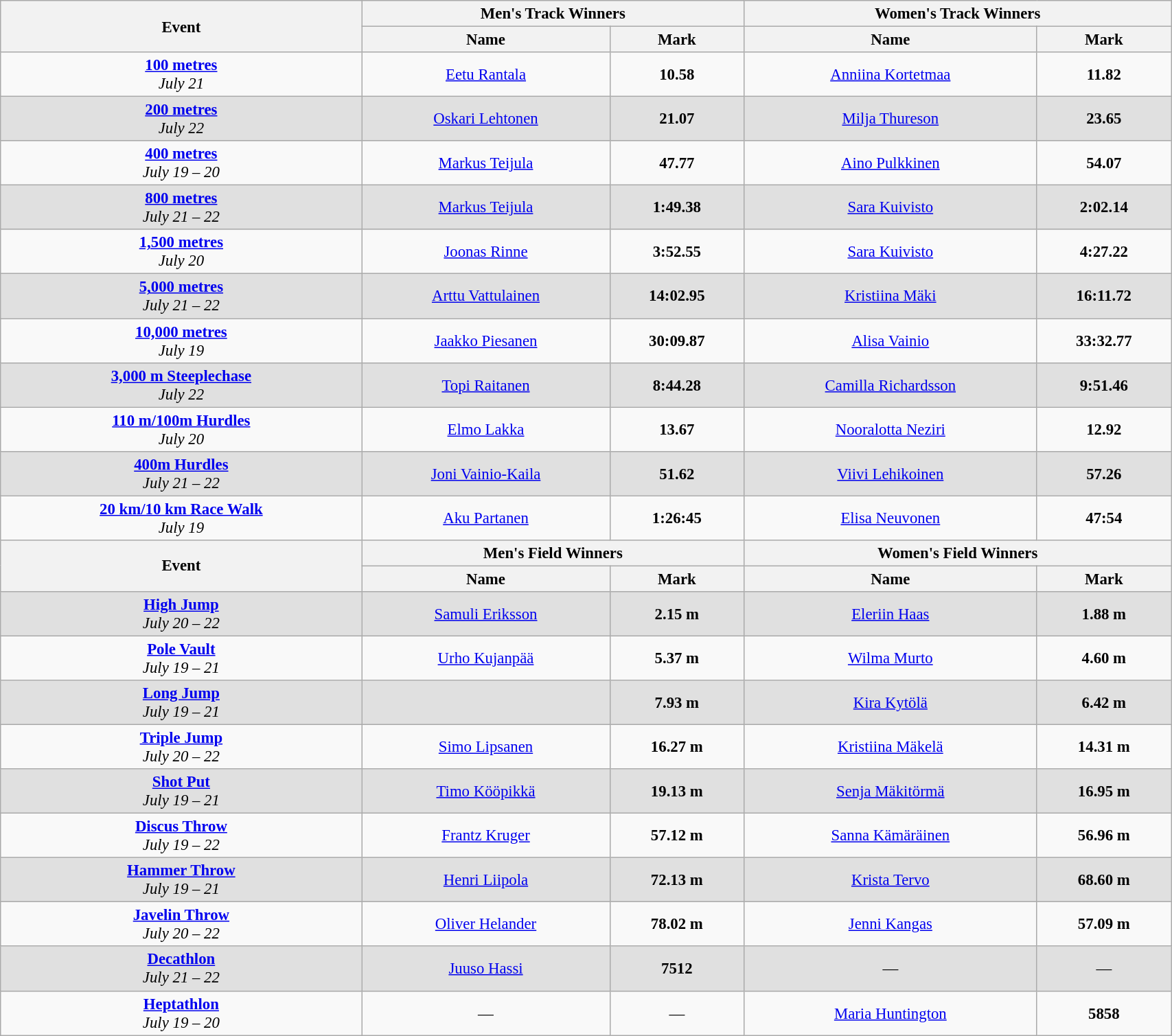<table class="wikitable" style=" text-align:center; font-size:95%;" width="90%">
<tr>
<th rowspan=2>Event</th>
<th colspan=2>Men's Track Winners</th>
<th colspan=2>Women's Track Winners</th>
</tr>
<tr>
<th>Name</th>
<th>Mark</th>
<th>Name</th>
<th>Mark</th>
</tr>
<tr>
<td><strong><a href='#'>100 metres</a></strong><br><em>July 21</em></td>
<td><a href='#'>Eetu Rantala</a></td>
<td><strong>10.58</strong></td>
<td><a href='#'>Anniina Kortetmaa</a></td>
<td><strong>11.82</strong></td>
</tr>
<tr bgcolor="#e0e0e0">
<td><strong><a href='#'>200 metres</a></strong><br><em>July 22</em></td>
<td><a href='#'>Oskari Lehtonen</a></td>
<td><strong>21.07</strong></td>
<td><a href='#'>Milja Thureson</a></td>
<td><strong>23.65</strong></td>
</tr>
<tr>
<td><strong><a href='#'>400 metres</a></strong><br><em>July 19 – 20</em></td>
<td><a href='#'>Markus Teijula</a></td>
<td><strong>47.77</strong></td>
<td><a href='#'>Aino Pulkkinen</a></td>
<td><strong>54.07</strong></td>
</tr>
<tr bgcolor="#e0e0e0">
<td><strong><a href='#'>800 metres</a></strong><br><em>July 21 – 22</em></td>
<td><a href='#'>Markus Teijula</a></td>
<td><strong>1:49.38</strong></td>
<td><a href='#'>Sara Kuivisto</a></td>
<td><strong>2:02.14</strong></td>
</tr>
<tr>
<td><strong><a href='#'>1,500 metres</a></strong><br><em>July 20</em></td>
<td><a href='#'>Joonas Rinne</a></td>
<td><strong>3:52.55</strong></td>
<td><a href='#'>Sara Kuivisto</a></td>
<td><strong>4:27.22</strong></td>
</tr>
<tr bgcolor="#e0e0e0">
<td><strong><a href='#'>5,000 metres</a></strong><br><em>July 21 – 22</em></td>
<td><a href='#'>Arttu Vattulainen</a></td>
<td><strong>14:02.95</strong></td>
<td><a href='#'>Kristiina Mäki</a></td>
<td><strong>16:11.72</strong></td>
</tr>
<tr>
<td><strong><a href='#'>10,000 metres</a></strong><br><em>July 19</em></td>
<td><a href='#'>Jaakko Piesanen</a></td>
<td><strong>30:09.87</strong></td>
<td><a href='#'>Alisa Vainio</a></td>
<td><strong>33:32.77</strong></td>
</tr>
<tr bgcolor="#e0e0e0">
<td><strong><a href='#'>3,000 m Steeplechase</a></strong><br><em>July 22</em></td>
<td><a href='#'>Topi Raitanen</a></td>
<td><strong>8:44.28</strong></td>
<td><a href='#'>Camilla Richardsson</a></td>
<td><strong>9:51.46</strong></td>
</tr>
<tr>
<td><strong><a href='#'>110 m/100m Hurdles</a></strong><br><em>July 20</em></td>
<td><a href='#'>Elmo Lakka</a></td>
<td><strong>13.67</strong></td>
<td><a href='#'>Nooralotta Neziri</a></td>
<td><strong>12.92</strong></td>
</tr>
<tr bgcolor="#e0e0e0">
<td><strong><a href='#'>400m Hurdles</a></strong><br><em>July 21 – 22</em></td>
<td><a href='#'>Joni Vainio-Kaila</a></td>
<td><strong>51.62</strong></td>
<td><a href='#'>Viivi Lehikoinen</a></td>
<td><strong>57.26</strong></td>
</tr>
<tr>
<td><strong><a href='#'>20 km/10 km Race Walk</a></strong><br><em>July 19</em></td>
<td><a href='#'>Aku Partanen</a></td>
<td><strong>1:26:45</strong></td>
<td><a href='#'>Elisa Neuvonen</a></td>
<td><strong>47:54</strong></td>
</tr>
<tr>
<th rowspan=2>Event</th>
<th colspan=2>Men's Field Winners</th>
<th colspan=2>Women's Field Winners</th>
</tr>
<tr>
<th>Name</th>
<th>Mark</th>
<th>Name</th>
<th>Mark</th>
</tr>
<tr bgcolor="#e0e0e0">
<td><strong><a href='#'>High Jump</a></strong><br><em>July 20 – 22</em></td>
<td><a href='#'>Samuli Eriksson</a></td>
<td><strong>2.15 m</strong></td>
<td><a href='#'>Eleriin Haas</a></td>
<td><strong>1.88 m</strong></td>
</tr>
<tr>
<td><strong><a href='#'>Pole Vault</a></strong><br><em>July 19 – 21</em></td>
<td><a href='#'>Urho Kujanpää</a></td>
<td><strong>5.37 m</strong></td>
<td><a href='#'>Wilma Murto</a></td>
<td><strong>4.60 m</strong></td>
</tr>
<tr bgcolor="#e0e0e0">
<td><strong><a href='#'>Long Jump</a></strong><br><em>July 19 – 21</em></td>
<td></td>
<td><strong>7.93 m</strong></td>
<td><a href='#'>Kira Kytölä</a></td>
<td><strong>6.42 m</strong></td>
</tr>
<tr>
<td><strong><a href='#'>Triple Jump</a></strong><br><em>July 20 – 22</em></td>
<td><a href='#'>Simo Lipsanen</a></td>
<td><strong>16.27 m</strong></td>
<td><a href='#'>Kristiina Mäkelä</a></td>
<td><strong>14.31 m</strong></td>
</tr>
<tr bgcolor="#e0e0e0">
<td><strong><a href='#'>Shot Put</a></strong><br><em>July 19 – 21</em></td>
<td><a href='#'>Timo Kööpikkä</a></td>
<td><strong>19.13 m</strong></td>
<td><a href='#'>Senja Mäkitörmä</a></td>
<td><strong>16.95 m</strong></td>
</tr>
<tr>
<td><strong><a href='#'>Discus Throw</a></strong><br><em>July 19 – 22</em></td>
<td><a href='#'>Frantz Kruger</a></td>
<td><strong>57.12 m</strong></td>
<td><a href='#'>Sanna Kämäräinen</a></td>
<td><strong>56.96 m</strong></td>
</tr>
<tr bgcolor="#e0e0e0">
<td><strong><a href='#'>Hammer Throw</a></strong><br><em>July 19 – 21</em></td>
<td><a href='#'>Henri Liipola</a></td>
<td><strong>72.13 m</strong></td>
<td><a href='#'>Krista Tervo</a></td>
<td><strong>68.60 m</strong></td>
</tr>
<tr>
<td><strong><a href='#'>Javelin Throw</a></strong><br><em>July 20 – 22</em></td>
<td><a href='#'>Oliver Helander</a></td>
<td><strong>78.02 m</strong></td>
<td><a href='#'>Jenni Kangas</a></td>
<td><strong>57.09 m</strong></td>
</tr>
<tr bgcolor="#e0e0e0">
<td><strong><a href='#'>Decathlon</a></strong><br><em>July 21 – 22</em></td>
<td><a href='#'>Juuso Hassi</a></td>
<td><strong>7512 </strong></td>
<td>—</td>
<td>—</td>
</tr>
<tr>
<td><strong><a href='#'>Heptathlon</a></strong><br><em>July 19 – 20</em></td>
<td>—</td>
<td>—</td>
<td><a href='#'>Maria Huntington</a></td>
<td><strong>5858</strong></td>
</tr>
</table>
